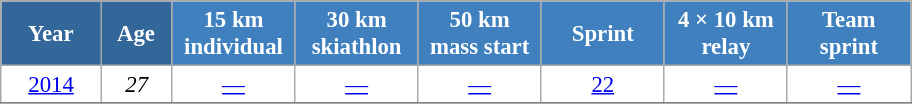<table class="wikitable" style="font-size:95%; text-align:center; border:grey solid 1px; border-collapse:collapse; background:#ffffff;">
<tr>
<th style="background-color:#369; color:white; width:60px;"> Year </th>
<th style="background-color:#369; color:white; width:40px;"> Age </th>
<th style="background-color:#4180be; color:white; width:75px;"> 15 km <br>individual</th>
<th style="background-color:#4180be; color:white; width:75px;"> 30 km <br> skiathlon </th>
<th style="background-color:#4180be; color:white; width:75px;"> 50 km <br>mass start</th>
<th style="background-color:#4180be; color:white; width:75px;"> Sprint </th>
<th style="background-color:#4180be; color:white; width:75px;"> 4 × 10 km <br> relay </th>
<th style="background-color:#4180be; color:white; width:75px;"> Team <br> sprint </th>
</tr>
<tr>
<td><a href='#'>2014</a></td>
<td><em>27</em></td>
<td><a href='#'>—</a></td>
<td><a href='#'>—</a></td>
<td><a href='#'>—</a></td>
<td><a href='#'>22</a></td>
<td><a href='#'>—</a></td>
<td><a href='#'>—</a></td>
</tr>
<tr>
</tr>
</table>
